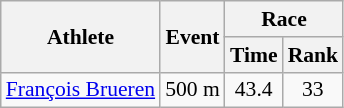<table class="wikitable" border="1" style="font-size:90%">
<tr>
<th rowspan=2>Athlete</th>
<th rowspan=2>Event</th>
<th colspan=2>Race</th>
</tr>
<tr>
<th>Time</th>
<th>Rank</th>
</tr>
<tr>
<td><a href='#'>François Brueren</a></td>
<td>500 m</td>
<td align=center>43.4</td>
<td align=center>33</td>
</tr>
</table>
